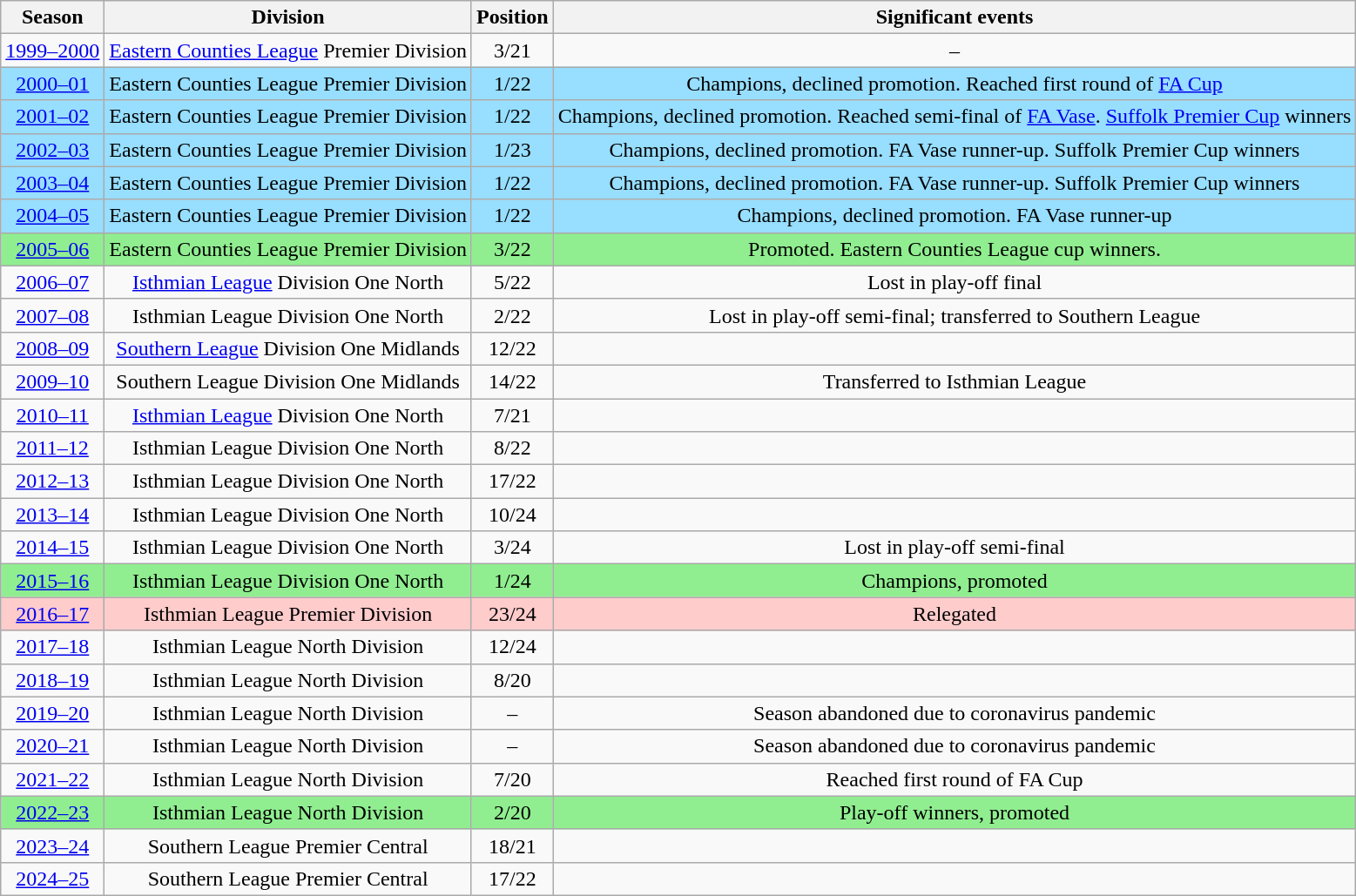<table class="wikitable collapsible collapsed" style=text-align:center>
<tr>
<th>Season</th>
<th>Division</th>
<th>Position</th>
<th>Significant events</th>
</tr>
<tr>
<td><a href='#'>1999–2000</a></td>
<td><a href='#'>Eastern Counties League</a> Premier Division</td>
<td>3/21</td>
<td>–</td>
</tr>
<tr style="background: #97DEFF">
<td><a href='#'>2000–01</a></td>
<td>Eastern Counties League Premier Division</td>
<td>1/22</td>
<td>Champions, declined promotion. Reached first round of <a href='#'>FA Cup</a></td>
</tr>
<tr style="background: #97DEFF">
<td><a href='#'>2001–02</a></td>
<td>Eastern Counties League Premier Division</td>
<td>1/22</td>
<td>Champions, declined promotion. Reached semi-final of <a href='#'>FA Vase</a>. <a href='#'>Suffolk Premier Cup</a> winners</td>
</tr>
<tr style="background: #97DEFF">
<td><a href='#'>2002–03</a></td>
<td>Eastern Counties League Premier Division</td>
<td>1/23</td>
<td>Champions, declined promotion. FA Vase runner-up. Suffolk Premier Cup winners</td>
</tr>
<tr style="background: #97DEFF">
<td><a href='#'>2003–04</a></td>
<td>Eastern Counties League Premier Division</td>
<td>1/22</td>
<td>Champions, declined promotion. FA Vase runner-up. Suffolk Premier Cup winners</td>
</tr>
<tr style="background: #97DEFF">
<td><a href='#'>2004–05</a></td>
<td>Eastern Counties League Premier Division</td>
<td>1/22</td>
<td>Champions, declined promotion. FA Vase runner-up</td>
</tr>
<tr style="background: #90EE90">
<td><a href='#'>2005–06</a></td>
<td>Eastern Counties League Premier Division</td>
<td>3/22</td>
<td>Promoted. Eastern Counties League cup winners.</td>
</tr>
<tr>
<td><a href='#'>2006–07</a></td>
<td><a href='#'>Isthmian League</a> Division One North</td>
<td>5/22</td>
<td>Lost in play-off final</td>
</tr>
<tr>
<td><a href='#'>2007–08</a></td>
<td>Isthmian League Division One North</td>
<td>2/22</td>
<td>Lost in play-off semi-final; transferred to Southern League</td>
</tr>
<tr>
<td><a href='#'>2008–09</a></td>
<td><a href='#'>Southern League</a> Division One Midlands</td>
<td>12/22</td>
<td></td>
</tr>
<tr>
<td><a href='#'>2009–10</a></td>
<td>Southern League Division One Midlands</td>
<td>14/22</td>
<td>Transferred to Isthmian League</td>
</tr>
<tr>
<td><a href='#'>2010–11</a></td>
<td><a href='#'>Isthmian League</a> Division One North</td>
<td>7/21</td>
<td></td>
</tr>
<tr>
<td><a href='#'>2011–12</a></td>
<td>Isthmian League Division One North</td>
<td>8/22</td>
<td></td>
</tr>
<tr>
<td><a href='#'>2012–13</a></td>
<td>Isthmian League Division One North</td>
<td>17/22</td>
<td></td>
</tr>
<tr>
<td><a href='#'>2013–14</a></td>
<td>Isthmian League Division One North</td>
<td>10/24</td>
<td></td>
</tr>
<tr>
<td><a href='#'>2014–15</a></td>
<td>Isthmian League Division One North</td>
<td>3/24</td>
<td>Lost in play-off semi-final</td>
</tr>
<tr style="background: #90EE90">
<td><a href='#'>2015–16</a></td>
<td>Isthmian League Division One North</td>
<td>1/24</td>
<td>Champions, promoted</td>
</tr>
<tr style="background:#fcc">
<td><a href='#'>2016–17</a></td>
<td>Isthmian League Premier Division</td>
<td>23/24</td>
<td>Relegated</td>
</tr>
<tr>
<td><a href='#'>2017–18</a></td>
<td>Isthmian League North Division</td>
<td>12/24</td>
<td></td>
</tr>
<tr>
<td><a href='#'>2018–19</a></td>
<td>Isthmian League North Division</td>
<td>8/20</td>
<td></td>
</tr>
<tr>
<td><a href='#'>2019–20</a></td>
<td>Isthmian League North Division</td>
<td>–</td>
<td>Season abandoned due to coronavirus pandemic</td>
</tr>
<tr>
<td><a href='#'>2020–21</a></td>
<td>Isthmian League North Division</td>
<td>–</td>
<td>Season abandoned due to coronavirus pandemic</td>
</tr>
<tr>
<td><a href='#'>2021–22</a></td>
<td>Isthmian League North Division</td>
<td>7/20</td>
<td>Reached first round of FA Cup</td>
</tr>
<tr style="background: #90EE90">
<td><a href='#'>2022–23</a></td>
<td>Isthmian League North Division</td>
<td>2/20</td>
<td>Play-off winners, promoted</td>
</tr>
<tr>
<td><a href='#'>2023–24</a></td>
<td>Southern League Premier Central</td>
<td>18/21</td>
<td></td>
</tr>
<tr>
<td><a href='#'>2024–25</a></td>
<td>Southern League Premier Central</td>
<td>17/22</td>
<td></td>
</tr>
</table>
